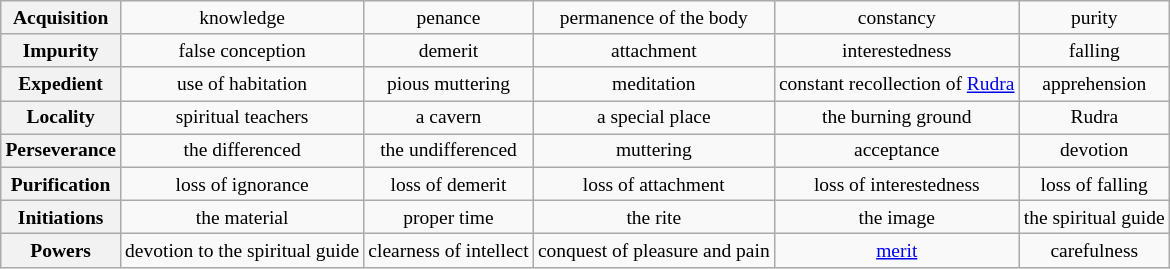<table class="wikitable sortable" style="font-size: small; text-align: center; width: auto;">
<tr>
<th>Acquisition</th>
<td>knowledge</td>
<td>penance</td>
<td>permanence of the body</td>
<td>constancy</td>
<td>purity</td>
</tr>
<tr>
<th>Impurity</th>
<td>false conception</td>
<td>demerit</td>
<td>attachment</td>
<td>interestedness</td>
<td>falling</td>
</tr>
<tr>
<th>Expedient</th>
<td>use of habitation</td>
<td>pious muttering</td>
<td>meditation</td>
<td>constant recollection of <a href='#'>Rudra</a></td>
<td>apprehension</td>
</tr>
<tr>
<th>Locality</th>
<td>spiritual teachers</td>
<td>a cavern</td>
<td>a special place</td>
<td>the burning ground</td>
<td>Rudra</td>
</tr>
<tr>
<th>Perseverance</th>
<td>the differenced</td>
<td>the undifferenced</td>
<td>muttering</td>
<td>acceptance</td>
<td>devotion</td>
</tr>
<tr>
<th>Purification</th>
<td>loss of ignorance</td>
<td>loss of demerit</td>
<td>loss of attachment</td>
<td>loss of interestedness</td>
<td>loss of falling</td>
</tr>
<tr>
<th>Initiations</th>
<td>the material</td>
<td>proper time</td>
<td>the rite</td>
<td>the image</td>
<td>the spiritual guide</td>
</tr>
<tr>
<th>Powers</th>
<td>devotion to the spiritual guide</td>
<td>clearness of intellect</td>
<td>conquest of pleasure and pain</td>
<td><a href='#'>merit</a></td>
<td>carefulness</td>
</tr>
</table>
